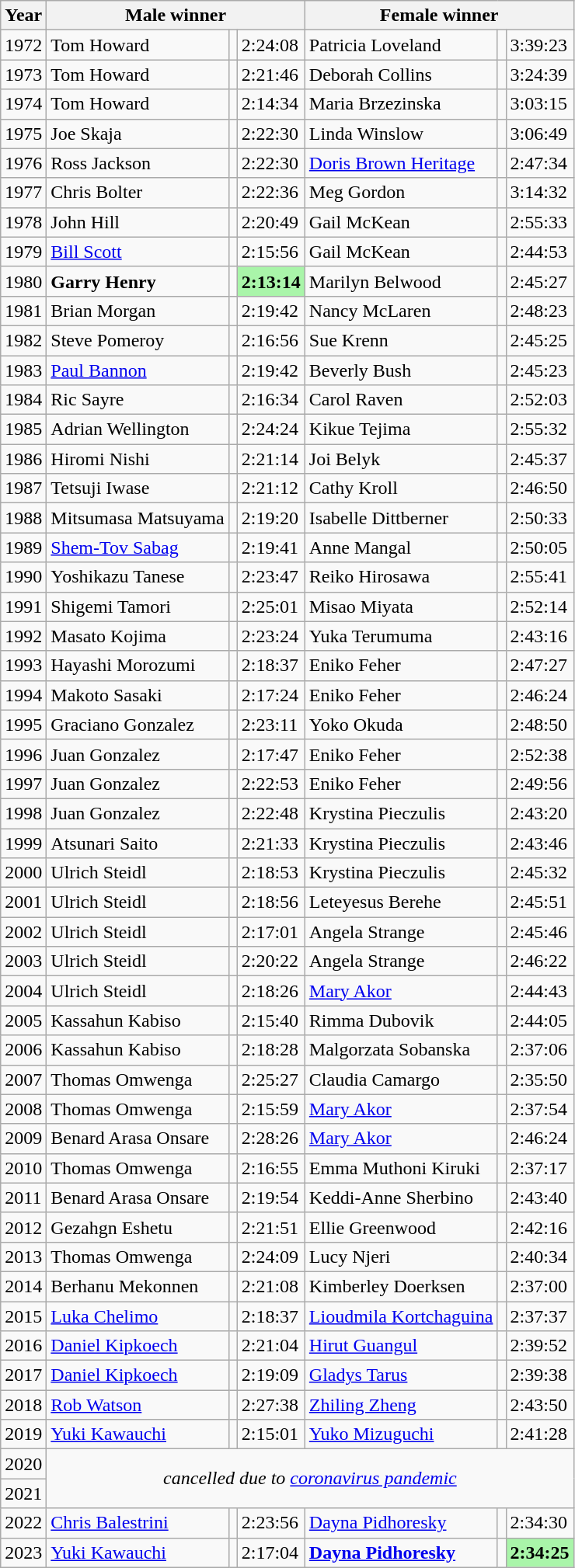<table class="wikitable">
<tr>
<th>Year</th>
<th colspan=3>Male winner</th>
<th colspan=3>Female winner</th>
</tr>
<tr>
<td>1972</td>
<td>Tom Howard</td>
<td></td>
<td>2:24:08</td>
<td>Patricia Loveland</td>
<td></td>
<td>3:39:23</td>
</tr>
<tr>
<td>1973</td>
<td>Tom Howard</td>
<td></td>
<td>2:21:46</td>
<td>Deborah Collins</td>
<td></td>
<td>3:24:39</td>
</tr>
<tr>
<td>1974</td>
<td>Tom Howard</td>
<td></td>
<td>2:14:34</td>
<td>Maria Brzezinska</td>
<td></td>
<td>3:03:15</td>
</tr>
<tr>
<td>1975</td>
<td>Joe Skaja</td>
<td></td>
<td>2:22:30</td>
<td>Linda Winslow</td>
<td></td>
<td>3:06:49</td>
</tr>
<tr>
<td>1976</td>
<td>Ross Jackson</td>
<td></td>
<td>2:22:30</td>
<td><a href='#'>Doris Brown Heritage</a></td>
<td></td>
<td>2:47:34</td>
</tr>
<tr>
<td>1977</td>
<td>Chris Bolter</td>
<td></td>
<td>2:22:36</td>
<td>Meg Gordon</td>
<td></td>
<td>3:14:32</td>
</tr>
<tr>
<td>1978</td>
<td>John Hill</td>
<td></td>
<td>2:20:49</td>
<td>Gail McKean</td>
<td></td>
<td>2:55:33</td>
</tr>
<tr>
<td>1979</td>
<td><a href='#'>Bill Scott</a></td>
<td></td>
<td>2:15:56</td>
<td>Gail McKean</td>
<td></td>
<td>2:44:53</td>
</tr>
<tr>
<td>1980</td>
<td><strong>Garry Henry</strong></td>
<td></td>
<td bgcolor=#A9F5A9><strong>2:13:14</strong></td>
<td>Marilyn Belwood</td>
<td></td>
<td>2:45:27</td>
</tr>
<tr>
<td>1981</td>
<td>Brian Morgan</td>
<td></td>
<td>2:19:42</td>
<td>Nancy McLaren</td>
<td></td>
<td>2:48:23</td>
</tr>
<tr>
<td>1982</td>
<td>Steve Pomeroy</td>
<td></td>
<td>2:16:56</td>
<td>Sue Krenn</td>
<td></td>
<td>2:45:25</td>
</tr>
<tr>
<td>1983</td>
<td><a href='#'>Paul Bannon</a></td>
<td></td>
<td>2:19:42</td>
<td>Beverly Bush</td>
<td></td>
<td>2:45:23</td>
</tr>
<tr>
<td>1984</td>
<td>Ric Sayre</td>
<td></td>
<td>2:16:34</td>
<td>Carol Raven</td>
<td></td>
<td>2:52:03</td>
</tr>
<tr>
<td>1985</td>
<td>Adrian Wellington</td>
<td></td>
<td>2:24:24</td>
<td>Kikue Tejima</td>
<td></td>
<td>2:55:32</td>
</tr>
<tr>
<td>1986</td>
<td>Hiromi Nishi</td>
<td></td>
<td>2:21:14</td>
<td>Joi Belyk</td>
<td></td>
<td>2:45:37</td>
</tr>
<tr>
<td>1987</td>
<td>Tetsuji Iwase</td>
<td></td>
<td>2:21:12</td>
<td>Cathy Kroll</td>
<td></td>
<td>2:46:50</td>
</tr>
<tr>
<td>1988</td>
<td>Mitsumasa Matsuyama</td>
<td></td>
<td>2:19:20</td>
<td>Isabelle Dittberner</td>
<td></td>
<td>2:50:33</td>
</tr>
<tr>
<td>1989</td>
<td><a href='#'>Shem-Tov Sabag</a></td>
<td></td>
<td>2:19:41</td>
<td>Anne Mangal</td>
<td></td>
<td>2:50:05</td>
</tr>
<tr>
<td>1990</td>
<td>Yoshikazu Tanese</td>
<td></td>
<td>2:23:47</td>
<td>Reiko Hirosawa</td>
<td></td>
<td>2:55:41</td>
</tr>
<tr>
<td>1991</td>
<td>Shigemi Tamori</td>
<td></td>
<td>2:25:01</td>
<td>Misao Miyata</td>
<td></td>
<td>2:52:14</td>
</tr>
<tr>
<td>1992</td>
<td>Masato Kojima</td>
<td></td>
<td>2:23:24</td>
<td>Yuka Terumuma</td>
<td></td>
<td>2:43:16</td>
</tr>
<tr>
<td>1993</td>
<td>Hayashi Morozumi</td>
<td></td>
<td>2:18:37</td>
<td>Eniko Feher</td>
<td></td>
<td>2:47:27</td>
</tr>
<tr>
<td>1994</td>
<td>Makoto Sasaki</td>
<td></td>
<td>2:17:24</td>
<td>Eniko Feher</td>
<td></td>
<td>2:46:24</td>
</tr>
<tr>
<td>1995</td>
<td>Graciano Gonzalez</td>
<td></td>
<td>2:23:11</td>
<td>Yoko Okuda</td>
<td></td>
<td>2:48:50</td>
</tr>
<tr>
<td>1996</td>
<td>Juan Gonzalez</td>
<td></td>
<td>2:17:47</td>
<td>Eniko Feher</td>
<td></td>
<td>2:52:38</td>
</tr>
<tr>
<td>1997</td>
<td>Juan Gonzalez</td>
<td></td>
<td>2:22:53</td>
<td>Eniko Feher</td>
<td></td>
<td>2:49:56</td>
</tr>
<tr>
<td>1998</td>
<td>Juan Gonzalez</td>
<td></td>
<td>2:22:48</td>
<td>Krystina Pieczulis</td>
<td></td>
<td>2:43:20</td>
</tr>
<tr>
<td>1999</td>
<td>Atsunari Saito</td>
<td></td>
<td>2:21:33</td>
<td>Krystina Pieczulis</td>
<td></td>
<td>2:43:46</td>
</tr>
<tr>
<td>2000</td>
<td>Ulrich Steidl</td>
<td></td>
<td>2:18:53</td>
<td>Krystina Pieczulis</td>
<td></td>
<td>2:45:32</td>
</tr>
<tr>
<td>2001</td>
<td>Ulrich Steidl</td>
<td></td>
<td>2:18:56</td>
<td>Leteyesus Berehe</td>
<td></td>
<td>2:45:51</td>
</tr>
<tr>
<td>2002</td>
<td>Ulrich Steidl</td>
<td></td>
<td>2:17:01</td>
<td>Angela Strange</td>
<td></td>
<td>2:45:46</td>
</tr>
<tr>
<td>2003</td>
<td>Ulrich Steidl</td>
<td></td>
<td>2:20:22</td>
<td>Angela Strange</td>
<td></td>
<td>2:46:22</td>
</tr>
<tr>
<td>2004</td>
<td>Ulrich Steidl</td>
<td></td>
<td>2:18:26</td>
<td><a href='#'>Mary Akor</a></td>
<td></td>
<td>2:44:43</td>
</tr>
<tr>
<td>2005</td>
<td>Kassahun Kabiso</td>
<td></td>
<td>2:15:40</td>
<td>Rimma Dubovik</td>
<td></td>
<td>2:44:05</td>
</tr>
<tr>
<td>2006</td>
<td>Kassahun Kabiso</td>
<td></td>
<td>2:18:28</td>
<td>Malgorzata Sobanska</td>
<td></td>
<td>2:37:06</td>
</tr>
<tr>
<td>2007</td>
<td>Thomas Omwenga</td>
<td></td>
<td>2:25:27</td>
<td>Claudia Camargo</td>
<td></td>
<td>2:35:50</td>
</tr>
<tr>
<td>2008</td>
<td>Thomas Omwenga</td>
<td></td>
<td>2:15:59</td>
<td><a href='#'>Mary Akor</a></td>
<td></td>
<td>2:37:54</td>
</tr>
<tr>
<td>2009</td>
<td>Benard Arasa Onsare</td>
<td></td>
<td>2:28:26</td>
<td><a href='#'>Mary Akor</a></td>
<td></td>
<td>2:46:24</td>
</tr>
<tr>
<td>2010</td>
<td>Thomas Omwenga</td>
<td></td>
<td>2:16:55</td>
<td>Emma Muthoni Kiruki</td>
<td></td>
<td>2:37:17</td>
</tr>
<tr>
<td>2011</td>
<td>Benard Arasa Onsare</td>
<td></td>
<td>2:19:54</td>
<td>Keddi-Anne Sherbino</td>
<td></td>
<td>2:43:40</td>
</tr>
<tr>
<td>2012</td>
<td>Gezahgn Eshetu</td>
<td></td>
<td>2:21:51</td>
<td>Ellie Greenwood</td>
<td></td>
<td>2:42:16</td>
</tr>
<tr>
<td>2013</td>
<td>Thomas Omwenga</td>
<td></td>
<td>2:24:09</td>
<td>Lucy Njeri</td>
<td></td>
<td>2:40:34</td>
</tr>
<tr>
<td>2014</td>
<td>Berhanu Mekonnen</td>
<td></td>
<td>2:21:08</td>
<td>Kimberley Doerksen</td>
<td></td>
<td>2:37:00</td>
</tr>
<tr>
<td>2015</td>
<td><a href='#'>Luka Chelimo</a></td>
<td></td>
<td>2:18:37</td>
<td><a href='#'>Lioudmila Kortchaguina</a></td>
<td></td>
<td>2:37:37</td>
</tr>
<tr>
<td>2016</td>
<td><a href='#'>Daniel Kipkoech</a></td>
<td></td>
<td>2:21:04</td>
<td><a href='#'>Hirut Guangul</a></td>
<td></td>
<td>2:39:52</td>
</tr>
<tr>
<td>2017</td>
<td><a href='#'>Daniel Kipkoech</a></td>
<td></td>
<td>2:19:09</td>
<td><a href='#'>Gladys Tarus</a></td>
<td></td>
<td>2:39:38</td>
</tr>
<tr>
<td>2018</td>
<td><a href='#'>Rob Watson</a></td>
<td></td>
<td>2:27:38</td>
<td><a href='#'>Zhiling Zheng</a></td>
<td></td>
<td>2:43:50</td>
</tr>
<tr>
<td>2019</td>
<td><a href='#'>Yuki Kawauchi</a></td>
<td></td>
<td>2:15:01</td>
<td><a href='#'>Yuko Mizuguchi</a></td>
<td></td>
<td>2:41:28</td>
</tr>
<tr>
<td>2020</td>
<td colspan="6" rowspan="2" align="center"><em>cancelled due to <a href='#'>coronavirus pandemic</a></em></td>
</tr>
<tr>
<td>2021</td>
</tr>
<tr>
<td>2022</td>
<td><a href='#'>Chris Balestrini</a></td>
<td></td>
<td>2:23:56</td>
<td><a href='#'>Dayna Pidhoresky</a></td>
<td></td>
<td>2:34:30</td>
</tr>
<tr>
<td>2023</td>
<td><a href='#'>Yuki Kawauchi</a></td>
<td></td>
<td>2:17:04</td>
<td><strong><a href='#'>Dayna Pidhoresky</a></strong></td>
<td></td>
<td bgcolor=#A9F5A9><strong>2:34:25</strong></td>
</tr>
</table>
